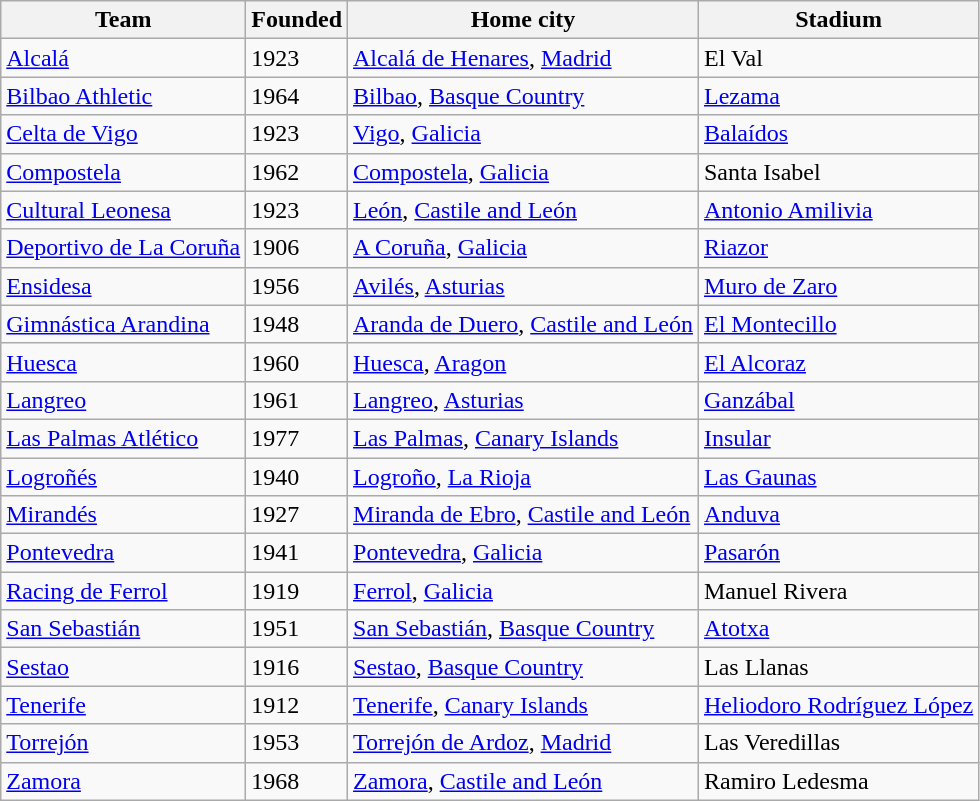<table class="wikitable sortable">
<tr>
<th>Team</th>
<th>Founded</th>
<th>Home city</th>
<th>Stadium</th>
</tr>
<tr>
<td><a href='#'>Alcalá</a></td>
<td>1923</td>
<td><a href='#'>Alcalá de Henares</a>, <a href='#'>Madrid</a></td>
<td>El Val</td>
</tr>
<tr>
<td><a href='#'>Bilbao Athletic</a></td>
<td>1964</td>
<td><a href='#'>Bilbao</a>, <a href='#'>Basque Country</a></td>
<td><a href='#'>Lezama</a></td>
</tr>
<tr>
<td><a href='#'>Celta de Vigo</a></td>
<td>1923</td>
<td><a href='#'>Vigo</a>, <a href='#'>Galicia</a></td>
<td><a href='#'>Balaídos</a></td>
</tr>
<tr>
<td><a href='#'>Compostela</a></td>
<td>1962</td>
<td><a href='#'>Compostela</a>, <a href='#'>Galicia</a></td>
<td>Santa Isabel</td>
</tr>
<tr>
<td><a href='#'>Cultural Leonesa</a></td>
<td>1923</td>
<td><a href='#'>León</a>, <a href='#'>Castile and León</a></td>
<td><a href='#'>Antonio Amilivia</a></td>
</tr>
<tr>
<td><a href='#'>Deportivo de La Coruña</a></td>
<td>1906</td>
<td><a href='#'>A Coruña</a>, <a href='#'>Galicia</a></td>
<td><a href='#'>Riazor</a></td>
</tr>
<tr>
<td><a href='#'>Ensidesa</a></td>
<td>1956</td>
<td><a href='#'>Avilés</a>, <a href='#'>Asturias</a></td>
<td><a href='#'>Muro de Zaro</a></td>
</tr>
<tr>
<td><a href='#'>Gimnástica Arandina</a></td>
<td>1948</td>
<td><a href='#'>Aranda de Duero</a>, <a href='#'>Castile and León</a></td>
<td><a href='#'>El Montecillo</a></td>
</tr>
<tr>
<td><a href='#'>Huesca</a></td>
<td>1960</td>
<td><a href='#'>Huesca</a>, <a href='#'>Aragon</a></td>
<td><a href='#'>El Alcoraz</a></td>
</tr>
<tr>
<td><a href='#'>Langreo</a></td>
<td>1961</td>
<td><a href='#'>Langreo</a>, <a href='#'>Asturias</a></td>
<td><a href='#'>Ganzábal</a></td>
</tr>
<tr>
<td><a href='#'>Las Palmas Atlético</a></td>
<td>1977</td>
<td><a href='#'>Las Palmas</a>, <a href='#'>Canary Islands</a></td>
<td><a href='#'>Insular</a></td>
</tr>
<tr>
<td><a href='#'>Logroñés</a></td>
<td>1940</td>
<td><a href='#'>Logroño</a>, <a href='#'>La Rioja</a></td>
<td><a href='#'>Las Gaunas</a></td>
</tr>
<tr>
<td><a href='#'>Mirandés</a></td>
<td>1927</td>
<td><a href='#'>Miranda de Ebro</a>, <a href='#'>Castile and León</a></td>
<td><a href='#'>Anduva</a></td>
</tr>
<tr>
<td><a href='#'>Pontevedra</a></td>
<td>1941</td>
<td><a href='#'>Pontevedra</a>, <a href='#'>Galicia</a></td>
<td><a href='#'>Pasarón</a></td>
</tr>
<tr>
<td><a href='#'>Racing de Ferrol</a></td>
<td>1919</td>
<td><a href='#'>Ferrol</a>, <a href='#'>Galicia</a></td>
<td>Manuel Rivera</td>
</tr>
<tr>
<td><a href='#'>San Sebastián</a></td>
<td>1951</td>
<td><a href='#'>San Sebastián</a>, <a href='#'>Basque Country</a></td>
<td><a href='#'>Atotxa</a></td>
</tr>
<tr>
<td><a href='#'>Sestao</a></td>
<td>1916</td>
<td><a href='#'>Sestao</a>, <a href='#'>Basque Country</a></td>
<td>Las Llanas</td>
</tr>
<tr>
<td><a href='#'>Tenerife</a></td>
<td>1912</td>
<td><a href='#'>Tenerife</a>, <a href='#'>Canary Islands</a></td>
<td><a href='#'>Heliodoro Rodríguez López</a></td>
</tr>
<tr>
<td><a href='#'>Torrejón</a></td>
<td>1953</td>
<td><a href='#'>Torrejón de Ardoz</a>, <a href='#'>Madrid</a></td>
<td>Las Veredillas</td>
</tr>
<tr>
<td><a href='#'>Zamora</a></td>
<td>1968</td>
<td><a href='#'>Zamora</a>, <a href='#'>Castile and León</a></td>
<td>Ramiro Ledesma</td>
</tr>
</table>
